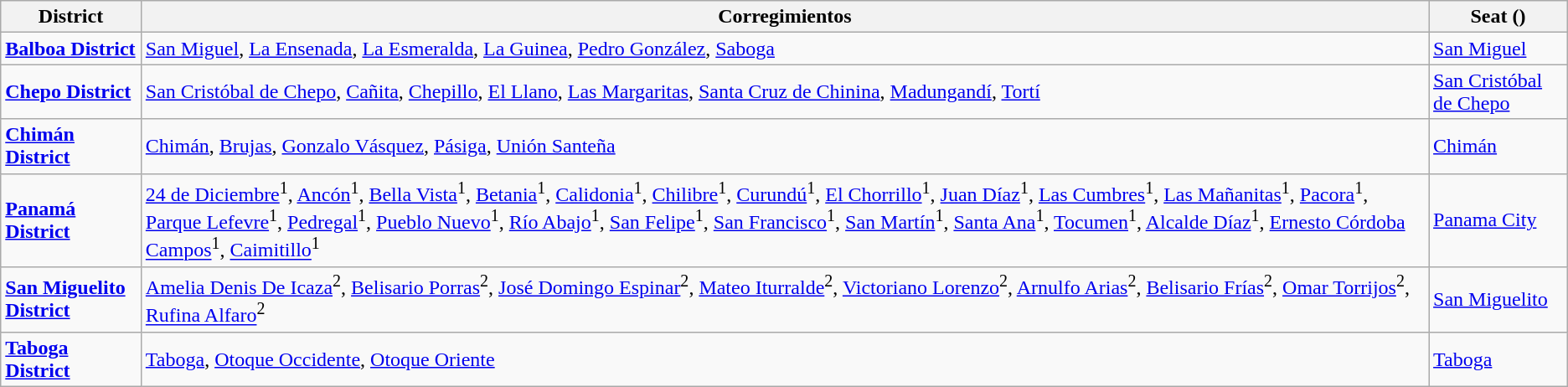<table class="wikitable">
<tr>
<th>District</th>
<th>Corregimientos</th>
<th>Seat ()</th>
</tr>
<tr>
<td><strong><a href='#'>Balboa District</a></strong></td>
<td><a href='#'>San Miguel</a>, <a href='#'>La Ensenada</a>, <a href='#'>La Esmeralda</a>, <a href='#'>La Guinea</a>, <a href='#'>Pedro González</a>, <a href='#'>Saboga</a></td>
<td><a href='#'>San Miguel</a></td>
</tr>
<tr>
<td><strong><a href='#'>Chepo District</a></strong></td>
<td><a href='#'>San Cristóbal de Chepo</a>, <a href='#'>Cañita</a>, <a href='#'>Chepillo</a>, <a href='#'>El Llano</a>, <a href='#'>Las Margaritas</a>, <a href='#'>Santa Cruz de Chinina</a>, <a href='#'>Madungandí</a>, <a href='#'>Tortí</a></td>
<td><a href='#'>San Cristóbal de Chepo</a></td>
</tr>
<tr>
<td><strong><a href='#'>Chimán District</a></strong></td>
<td><a href='#'>Chimán</a>, <a href='#'>Brujas</a>, <a href='#'>Gonzalo Vásquez</a>, <a href='#'>Pásiga</a>, <a href='#'>Unión Santeña</a></td>
<td><a href='#'>Chimán</a></td>
</tr>
<tr>
<td><strong><a href='#'>Panamá District</a></strong></td>
<td><a href='#'>24 de Diciembre</a><sup>1</sup>, <a href='#'>Ancón</a><sup>1</sup>, <a href='#'>Bella Vista</a><sup>1</sup>, <a href='#'>Betania</a><sup>1</sup>, <a href='#'>Calidonia</a><sup>1</sup>, <a href='#'>Chilibre</a><sup>1</sup>, <a href='#'>Curundú</a><sup>1</sup>, <a href='#'>El Chorrillo</a><sup>1</sup>, <a href='#'>Juan Díaz</a><sup>1</sup>, <a href='#'>Las Cumbres</a><sup>1</sup>, <a href='#'>Las Mañanitas</a><sup>1</sup>, <a href='#'>Pacora</a><sup>1</sup>, <a href='#'>Parque Lefevre</a><sup>1</sup>, <a href='#'>Pedregal</a><sup>1</sup>, <a href='#'>Pueblo Nuevo</a><sup>1</sup>, <a href='#'>Río Abajo</a><sup>1</sup>, <a href='#'>San Felipe</a><sup>1</sup>, <a href='#'>San Francisco</a><sup>1</sup>, <a href='#'>San Martín</a><sup>1</sup>, <a href='#'>Santa Ana</a><sup>1</sup>, <a href='#'>Tocumen</a><sup>1</sup>, <a href='#'>Alcalde Díaz</a><sup>1</sup>, <a href='#'>Ernesto Córdoba Campos</a><sup>1</sup>, <a href='#'>Caimitillo</a><sup>1</sup></td>
<td><a href='#'>Panama City</a></td>
</tr>
<tr>
<td><strong><a href='#'>San Miguelito District</a></strong></td>
<td><a href='#'>Amelia Denis De Icaza</a><sup>2</sup>, <a href='#'>Belisario Porras</a><sup>2</sup>, <a href='#'>José Domingo Espinar</a><sup>2</sup>, <a href='#'>Mateo Iturralde</a><sup>2</sup>, <a href='#'>Victoriano Lorenzo</a><sup>2</sup>, <a href='#'>Arnulfo Arias</a><sup>2</sup>, <a href='#'>Belisario Frías</a><sup>2</sup>, <a href='#'>Omar Torrijos</a><sup>2</sup>, <a href='#'>Rufina Alfaro</a><sup>2</sup></td>
<td><a href='#'>San Miguelito</a></td>
</tr>
<tr>
<td><strong><a href='#'>Taboga District</a></strong></td>
<td><a href='#'>Taboga</a>, <a href='#'>Otoque Occidente</a>, <a href='#'>Otoque Oriente</a></td>
<td><a href='#'>Taboga</a></td>
</tr>
</table>
